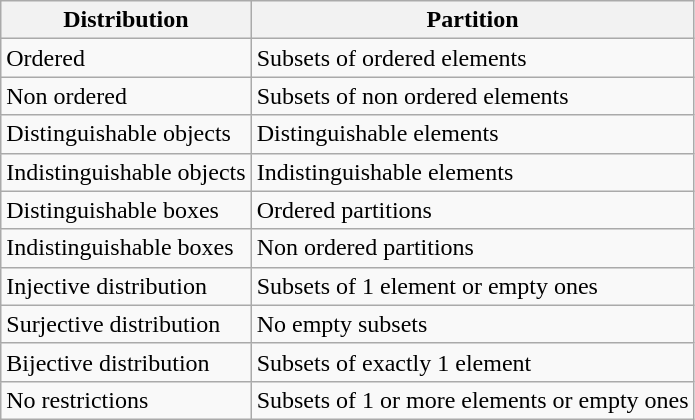<table class="wikitable">
<tr>
<th>Distribution</th>
<th>Partition</th>
</tr>
<tr>
<td>Ordered</td>
<td>Subsets of ordered elements</td>
</tr>
<tr>
<td>Non ordered</td>
<td>Subsets of non ordered elements</td>
</tr>
<tr>
<td>Distinguishable objects</td>
<td>Distinguishable elements</td>
</tr>
<tr>
<td>Indistinguishable objects</td>
<td>Indistinguishable elements</td>
</tr>
<tr>
<td>Distinguishable boxes</td>
<td>Ordered partitions</td>
</tr>
<tr>
<td>Indistinguishable boxes</td>
<td>Non ordered partitions</td>
</tr>
<tr>
<td>Injective distribution</td>
<td>Subsets of 1 element or empty ones</td>
</tr>
<tr>
<td>Surjective distribution</td>
<td>No empty subsets</td>
</tr>
<tr>
<td>Bijective distribution</td>
<td>Subsets of exactly 1 element</td>
</tr>
<tr>
<td>No restrictions</td>
<td>Subsets of 1 or more elements or empty ones</td>
</tr>
</table>
